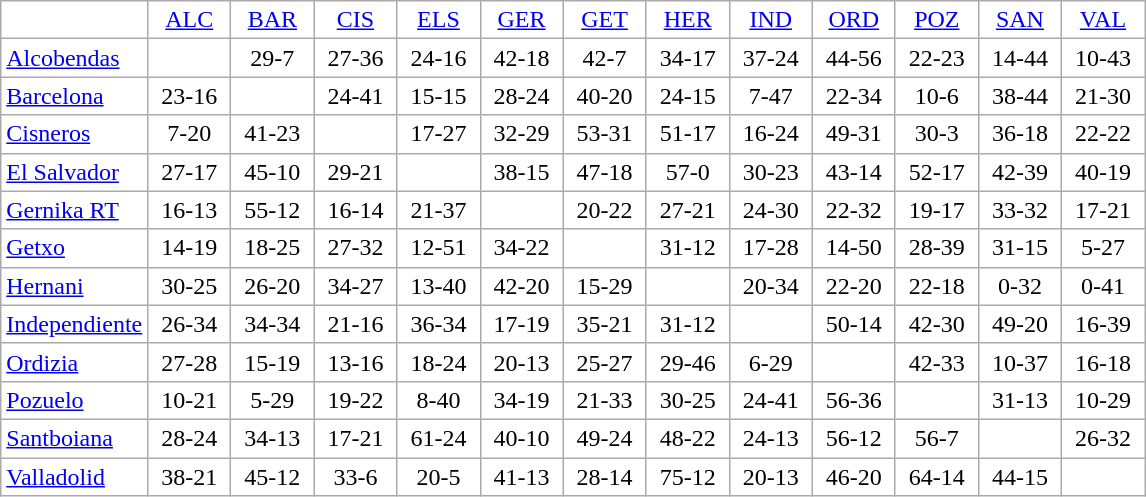<table class="wikitable"| cellpadding="0" cellspacing="0" border="0" style="font-size:100%; border:gray solid 0px; border-collapse: collapse; height:80px; background-color:#ffffff; text-align:center">
<tr>
<td></td>
<td style=min-width:3em; font-size:70%;"><a href='#'>ALC</a></td>
<td style=min-width:3em; font-size:70%;"><a href='#'>BAR</a></td>
<td style=min-width:3em; font-size:70%;"><a href='#'>CIS</a></td>
<td style=min-width:3em; font-size:70%;"><a href='#'>ELS</a></td>
<td style=min-width:3em; font-size:70%;"><a href='#'>GER</a></td>
<td style=min-width:3em; font-size:70%;"><a href='#'>GET</a></td>
<td style=min-width:3em; font-size:70%;"><a href='#'>HER</a></td>
<td style=min-width:3em; font-size:70%;"><a href='#'>IND</a></td>
<td style=min-width:3em; font-size:70%;"><a href='#'>ORD</a></td>
<td style=min-width:3em; font-size:70%;"><a href='#'>POZ</a></td>
<td style=min-width:3em; font-size:70%;"><a href='#'>SAN</a></td>
<td style=min-width:3em; font-size:70%;"><a href='#'>VAL</a></td>
</tr>
<tr>
<td scope="row" style="text-align:left;"><a href='#'>Alcobendas</a></td>
<td></td>
<td>29-7</td>
<td>27-36</td>
<td>24-16</td>
<td>42-18</td>
<td>42-7</td>
<td>34-17</td>
<td>37-24</td>
<td>44-56</td>
<td>22-23</td>
<td>14-44</td>
<td>10-43</td>
</tr>
<tr>
<td scope="row" style="text-align:left;"><a href='#'>Barcelona</a></td>
<td>23-16</td>
<td></td>
<td>24-41</td>
<td>15-15</td>
<td>28-24</td>
<td>40-20</td>
<td>24-15</td>
<td>7-47</td>
<td>22-34</td>
<td>10-6</td>
<td>38-44</td>
<td>21-30</td>
</tr>
<tr>
<td scope="row" style="text-align:left;"><a href='#'>Cisneros</a></td>
<td>7-20</td>
<td>41-23</td>
<td></td>
<td>17-27</td>
<td>32-29</td>
<td>53-31</td>
<td>51-17</td>
<td>16-24</td>
<td>49-31</td>
<td>30-3</td>
<td>36-18</td>
<td>22-22</td>
</tr>
<tr>
<td scope="row" style="text-align:left;"><a href='#'>El Salvador</a></td>
<td>27-17</td>
<td>45-10</td>
<td>29-21</td>
<td></td>
<td>38-15</td>
<td>47-18</td>
<td>57-0</td>
<td>30-23</td>
<td>43-14</td>
<td>52-17</td>
<td>42-39</td>
<td>40-19</td>
</tr>
<tr>
<td scope="row" style="text-align:left;"><a href='#'>Gernika RT</a></td>
<td>16-13</td>
<td>55-12</td>
<td>16-14</td>
<td>21-37</td>
<td></td>
<td>20-22</td>
<td>27-21</td>
<td>24-30</td>
<td>22-32</td>
<td>19-17</td>
<td>33-32</td>
<td>17-21</td>
</tr>
<tr>
<td scope="row" style="text-align:left;"><a href='#'>Getxo</a></td>
<td>14-19</td>
<td>18-25</td>
<td>27-32</td>
<td>12-51</td>
<td>34-22</td>
<td></td>
<td>31-12</td>
<td>17-28</td>
<td>14-50</td>
<td>28-39</td>
<td>31-15</td>
<td>5-27</td>
</tr>
<tr>
<td scope="row" style="text-align:left;"><a href='#'>Hernani</a></td>
<td>30-25</td>
<td>26-20</td>
<td>34-27</td>
<td>13-40</td>
<td>42-20</td>
<td>15-29</td>
<td></td>
<td>20-34</td>
<td>22-20</td>
<td>22-18</td>
<td>0-32</td>
<td>0-41</td>
</tr>
<tr>
<td scope="row" style="text-align:left;"><a href='#'>Independiente</a></td>
<td>26-34</td>
<td>34-34</td>
<td>21-16</td>
<td>36-34</td>
<td>17-19</td>
<td>35-21</td>
<td>31-12</td>
<td></td>
<td>50-14</td>
<td>42-30</td>
<td>49-20</td>
<td>16-39</td>
</tr>
<tr>
<td scope="row" style="text-align:left;"><a href='#'>Ordizia</a></td>
<td>27-28</td>
<td>15-19</td>
<td>13-16</td>
<td>18-24</td>
<td>20-13</td>
<td>25-27</td>
<td>29-46</td>
<td>6-29</td>
<td></td>
<td>42-33</td>
<td>10-37</td>
<td>16-18</td>
</tr>
<tr>
<td scope="row" style="text-align:left;"><a href='#'>Pozuelo</a></td>
<td>10-21</td>
<td>5-29</td>
<td>19-22</td>
<td>8-40</td>
<td>34-19</td>
<td>21-33</td>
<td>30-25</td>
<td>24-41</td>
<td>56-36</td>
<td></td>
<td>31-13</td>
<td>10-29</td>
</tr>
<tr>
<td scope="row" style="text-align:left;"><a href='#'>Santboiana</a></td>
<td>28-24</td>
<td>34-13</td>
<td>17-21</td>
<td>61-24</td>
<td>40-10</td>
<td>49-24</td>
<td>48-22</td>
<td>24-13</td>
<td>56-12</td>
<td>56-7</td>
<td></td>
<td>26-32</td>
</tr>
<tr>
<td scope="row" style="text-align:left;"><a href='#'>Valladolid</a></td>
<td>38-21</td>
<td>45-12</td>
<td>33-6</td>
<td>20-5</td>
<td>41-13</td>
<td>28-14</td>
<td>75-12</td>
<td>20-13</td>
<td>46-20</td>
<td>64-14</td>
<td>44-15</td>
<td></td>
</tr>
</table>
